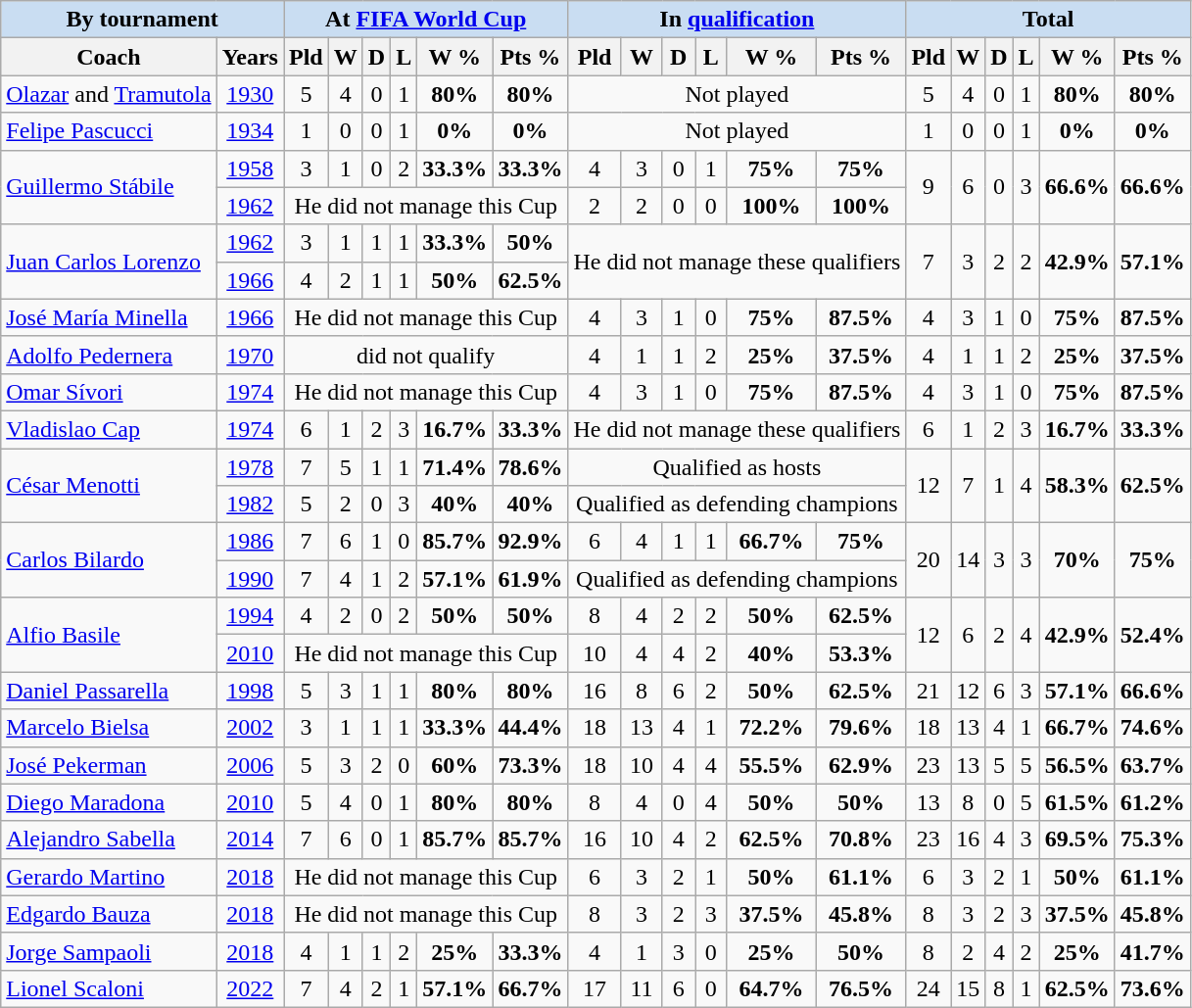<table class="wikitable sortable" style="text-align: center;">
<tr>
<th colspan=2 style="background:#c9ddf2;">By tournament</th>
<th colspan=6 style="background:#c9ddf2;">At <a href='#'>FIFA World Cup</a></th>
<th colspan=6 style="background:#c9ddf2;">In <a href='#'>qualification</a></th>
<th colspan=6 style="background:#c9ddf2;">Total</th>
</tr>
<tr>
<th>Coach</th>
<th>Years</th>
<th>Pld</th>
<th>W</th>
<th>D</th>
<th>L</th>
<th>W %</th>
<th>Pts %</th>
<th>Pld</th>
<th>W</th>
<th>D</th>
<th>L</th>
<th>W %</th>
<th>Pts %</th>
<th>Pld</th>
<th>W</th>
<th>D</th>
<th>L</th>
<th>W %</th>
<th>Pts %</th>
</tr>
<tr>
<td align="left"><a href='#'>Olazar</a> and <a href='#'>Tramutola</a></td>
<td> <a href='#'>1930</a></td>
<td>5</td>
<td>4</td>
<td>0</td>
<td>1</td>
<td><strong>80%</strong></td>
<td><strong>80%</strong></td>
<td colspan=6>Not played</td>
<td>5</td>
<td>4</td>
<td>0</td>
<td>1</td>
<td><strong>80%</strong></td>
<td><strong>80%</strong></td>
</tr>
<tr>
<td align="left"><a href='#'>Felipe Pascucci</a></td>
<td> <a href='#'>1934</a></td>
<td>1</td>
<td>0</td>
<td>0</td>
<td>1</td>
<td><strong>0%</strong></td>
<td><strong>0%</strong></td>
<td colspan=6>Not played</td>
<td>1</td>
<td>0</td>
<td>0</td>
<td>1</td>
<td><strong>0%</strong></td>
<td><strong>0%</strong></td>
</tr>
<tr>
<td align="left" rowspan=2><a href='#'>Guillermo Stábile</a></td>
<td> <a href='#'>1958</a></td>
<td>3</td>
<td>1</td>
<td>0</td>
<td>2</td>
<td><strong>33.3%</strong></td>
<td><strong>33.3%</strong></td>
<td>4</td>
<td>3</td>
<td>0</td>
<td>1</td>
<td><strong>75%</strong></td>
<td><strong>75%</strong></td>
<td rowspan=2>9</td>
<td rowspan=2>6</td>
<td rowspan=2>0</td>
<td rowspan=2>3</td>
<td rowspan=2><strong>66.6%</strong></td>
<td rowspan=2><strong>66.6%</strong></td>
</tr>
<tr>
<td> <a href='#'>1962</a></td>
<td colspan=6>He did not manage this Cup</td>
<td>2</td>
<td>2</td>
<td>0</td>
<td>0</td>
<td><strong>100%</strong></td>
<td><strong>100%</strong></td>
</tr>
<tr>
<td align="left" rowspan=2><a href='#'>Juan Carlos Lorenzo</a></td>
<td> <a href='#'>1962</a></td>
<td>3</td>
<td>1</td>
<td>1</td>
<td>1</td>
<td><strong>33.3%</strong></td>
<td><strong>50%</strong></td>
<td rowspan=2 colspan=6>He did not manage these qualifiers</td>
<td rowspan=2>7</td>
<td rowspan=2>3</td>
<td rowspan=2>2</td>
<td rowspan=2>2</td>
<td rowspan=2><strong>42.9%</strong></td>
<td rowspan=2><strong>57.1%</strong></td>
</tr>
<tr>
<td> <a href='#'>1966</a></td>
<td>4</td>
<td>2</td>
<td>1</td>
<td>1</td>
<td><strong>50%</strong></td>
<td><strong>62.5%</strong></td>
</tr>
<tr>
<td align="left"><a href='#'>José María Minella</a></td>
<td> <a href='#'>1966</a></td>
<td colspan=6>He did not manage this Cup</td>
<td>4</td>
<td>3</td>
<td>1</td>
<td>0</td>
<td><strong>75%</strong></td>
<td><strong>87.5%</strong></td>
<td>4</td>
<td>3</td>
<td>1</td>
<td>0</td>
<td><strong>75%</strong></td>
<td><strong>87.5%</strong></td>
</tr>
<tr>
<td align="left"><a href='#'>Adolfo Pedernera</a></td>
<td> <a href='#'>1970</a></td>
<td colspan=6>did not qualify</td>
<td>4</td>
<td>1</td>
<td>1</td>
<td>2</td>
<td><strong>25%</strong></td>
<td><strong>37.5%</strong></td>
<td>4</td>
<td>1</td>
<td>1</td>
<td>2</td>
<td><strong>25%</strong></td>
<td><strong>37.5%</strong></td>
</tr>
<tr>
<td align="left"><a href='#'>Omar Sívori</a></td>
<td> <a href='#'>1974</a></td>
<td colspan=6>He did not manage this Cup</td>
<td>4</td>
<td>3</td>
<td>1</td>
<td>0</td>
<td><strong>75%</strong></td>
<td><strong>87.5%</strong></td>
<td>4</td>
<td>3</td>
<td>1</td>
<td>0</td>
<td><strong>75%</strong></td>
<td><strong>87.5%</strong></td>
</tr>
<tr>
<td align="left"><a href='#'>Vladislao Cap</a></td>
<td> <a href='#'>1974</a></td>
<td>6</td>
<td>1</td>
<td>2</td>
<td>3</td>
<td><strong>16.7%</strong></td>
<td><strong>33.3%</strong></td>
<td colspan=6>He did not manage these qualifiers</td>
<td>6</td>
<td>1</td>
<td>2</td>
<td>3</td>
<td><strong>16.7%</strong></td>
<td><strong>33.3%</strong></td>
</tr>
<tr>
<td align="left" rowspan=2><a href='#'>César Menotti</a></td>
<td> <a href='#'>1978</a></td>
<td>7</td>
<td>5</td>
<td>1</td>
<td>1</td>
<td><strong>71.4%</strong></td>
<td><strong>78.6%</strong></td>
<td colspan=6>Qualified as hosts</td>
<td rowspan=2>12</td>
<td rowspan=2>7</td>
<td rowspan=2>1</td>
<td rowspan=2>4</td>
<td rowspan=2><strong>58.3%</strong></td>
<td rowspan=2><strong>62.5%</strong></td>
</tr>
<tr>
<td> <a href='#'>1982</a></td>
<td>5</td>
<td>2</td>
<td>0</td>
<td>3</td>
<td><strong>40%</strong></td>
<td><strong>40%</strong></td>
<td colspan=6>Qualified as defending champions</td>
</tr>
<tr>
<td align="left" rowspan=2><a href='#'>Carlos Bilardo</a></td>
<td> <a href='#'>1986</a></td>
<td>7</td>
<td>6</td>
<td>1</td>
<td>0</td>
<td><strong>85.7%</strong></td>
<td><strong>92.9%</strong></td>
<td>6</td>
<td>4</td>
<td>1</td>
<td>1</td>
<td><strong>66.7%</strong></td>
<td><strong>75%</strong></td>
<td rowspan=2>20</td>
<td rowspan=2>14</td>
<td rowspan=2>3</td>
<td rowspan=2>3</td>
<td rowspan=2><strong>70%</strong></td>
<td rowspan=2><strong>75%</strong></td>
</tr>
<tr>
<td> <a href='#'>1990</a></td>
<td>7</td>
<td>4</td>
<td>1</td>
<td>2</td>
<td><strong>57.1%</strong></td>
<td><strong>61.9%</strong></td>
<td colspan=6>Qualified as defending champions</td>
</tr>
<tr>
<td align="left" rowspan=2><a href='#'>Alfio Basile</a></td>
<td> <a href='#'>1994</a></td>
<td>4</td>
<td>2</td>
<td>0</td>
<td>2</td>
<td><strong>50%</strong></td>
<td><strong>50%</strong></td>
<td>8</td>
<td>4</td>
<td>2</td>
<td>2</td>
<td><strong>50%</strong></td>
<td><strong>62.5%</strong></td>
<td rowspan=2>12</td>
<td rowspan=2>6</td>
<td rowspan=2>2</td>
<td rowspan=2>4</td>
<td rowspan=2><strong>42.9%</strong></td>
<td rowspan=2><strong>52.4%</strong></td>
</tr>
<tr>
<td> <a href='#'>2010</a></td>
<td colspan=6>He did not manage this Cup</td>
<td>10</td>
<td>4</td>
<td>4</td>
<td>2</td>
<td><strong>40%</strong></td>
<td><strong>53.3%</strong></td>
</tr>
<tr>
<td align="left"><a href='#'>Daniel Passarella</a></td>
<td> <a href='#'>1998</a></td>
<td>5</td>
<td>3</td>
<td>1</td>
<td>1</td>
<td><strong>80%</strong></td>
<td><strong>80%</strong></td>
<td>16</td>
<td>8</td>
<td>6</td>
<td>2</td>
<td><strong>50%</strong></td>
<td><strong>62.5%</strong></td>
<td>21</td>
<td>12</td>
<td>6</td>
<td>3</td>
<td><strong>57.1%</strong></td>
<td><strong>66.6%</strong></td>
</tr>
<tr>
<td align="left"><a href='#'>Marcelo Bielsa</a></td>
<td> <a href='#'>2002</a></td>
<td>3</td>
<td>1</td>
<td>1</td>
<td>1</td>
<td><strong>33.3%</strong></td>
<td><strong>44.4%</strong></td>
<td>18</td>
<td>13</td>
<td>4</td>
<td>1</td>
<td><strong>72.2%</strong></td>
<td><strong>79.6%</strong></td>
<td>18</td>
<td>13</td>
<td>4</td>
<td>1</td>
<td><strong>66.7%</strong></td>
<td><strong>74.6%</strong></td>
</tr>
<tr>
<td align="left"><a href='#'>José Pekerman</a></td>
<td> <a href='#'>2006</a></td>
<td>5</td>
<td>3</td>
<td>2</td>
<td>0</td>
<td><strong>60%</strong></td>
<td><strong>73.3%</strong></td>
<td>18</td>
<td>10</td>
<td>4</td>
<td>4</td>
<td><strong>55.5%</strong></td>
<td><strong>62.9%</strong></td>
<td>23</td>
<td>13</td>
<td>5</td>
<td>5</td>
<td><strong>56.5%</strong></td>
<td><strong>63.7%</strong></td>
</tr>
<tr>
<td align="left"><a href='#'>Diego Maradona</a></td>
<td> <a href='#'>2010</a></td>
<td>5</td>
<td>4</td>
<td>0</td>
<td>1</td>
<td><strong>80%</strong></td>
<td><strong>80%</strong></td>
<td>8</td>
<td>4</td>
<td>0</td>
<td>4</td>
<td><strong>50%</strong></td>
<td><strong>50%</strong></td>
<td>13</td>
<td>8</td>
<td>0</td>
<td>5</td>
<td><strong>61.5%</strong></td>
<td><strong>61.2%</strong></td>
</tr>
<tr>
<td align="left"><a href='#'>Alejandro Sabella</a></td>
<td> <a href='#'>2014</a></td>
<td>7</td>
<td>6</td>
<td>0</td>
<td>1</td>
<td><strong>85.7%</strong></td>
<td><strong>85.7%</strong></td>
<td>16</td>
<td>10</td>
<td>4</td>
<td>2</td>
<td><strong>62.5%</strong></td>
<td><strong>70.8%</strong></td>
<td>23</td>
<td>16</td>
<td>4</td>
<td>3</td>
<td><strong>69.5%</strong></td>
<td><strong>75.3%</strong></td>
</tr>
<tr>
<td align="left"><a href='#'>Gerardo Martino</a></td>
<td> <a href='#'>2018</a></td>
<td colspan=6>He did not manage this Cup</td>
<td>6</td>
<td>3</td>
<td>2</td>
<td>1</td>
<td><strong>50%</strong></td>
<td><strong>61.1%</strong></td>
<td>6</td>
<td>3</td>
<td>2</td>
<td>1</td>
<td><strong>50%</strong></td>
<td><strong>61.1%</strong></td>
</tr>
<tr>
<td align="left"><a href='#'>Edgardo Bauza</a></td>
<td> <a href='#'>2018</a></td>
<td colspan=6>He did not manage this Cup</td>
<td>8</td>
<td>3</td>
<td>2</td>
<td>3</td>
<td><strong>37.5%</strong></td>
<td><strong>45.8%</strong></td>
<td>8</td>
<td>3</td>
<td>2</td>
<td>3</td>
<td><strong>37.5%</strong></td>
<td><strong>45.8%</strong></td>
</tr>
<tr>
<td align="left"><a href='#'>Jorge Sampaoli</a></td>
<td> <a href='#'>2018</a></td>
<td>4</td>
<td>1</td>
<td>1</td>
<td>2</td>
<td><strong>25%</strong></td>
<td><strong>33.3%</strong></td>
<td>4</td>
<td>1</td>
<td>3</td>
<td>0</td>
<td><strong>25%</strong></td>
<td><strong>50%</strong></td>
<td>8</td>
<td>2</td>
<td>4</td>
<td>2</td>
<td><strong>25%</strong></td>
<td><strong>41.7%</strong></td>
</tr>
<tr>
<td align="left"><a href='#'>Lionel Scaloni</a></td>
<td> <a href='#'>2022</a></td>
<td>7</td>
<td>4</td>
<td>2</td>
<td>1</td>
<td><strong>57.1%</strong></td>
<td><strong>66.7%</strong></td>
<td>17</td>
<td>11</td>
<td>6</td>
<td>0</td>
<td><strong>64.7%</strong></td>
<td><strong>76.5%</strong></td>
<td>24</td>
<td>15</td>
<td>8</td>
<td>1</td>
<td><strong>62.5%</strong></td>
<td><strong>73.6%</strong></td>
</tr>
</table>
